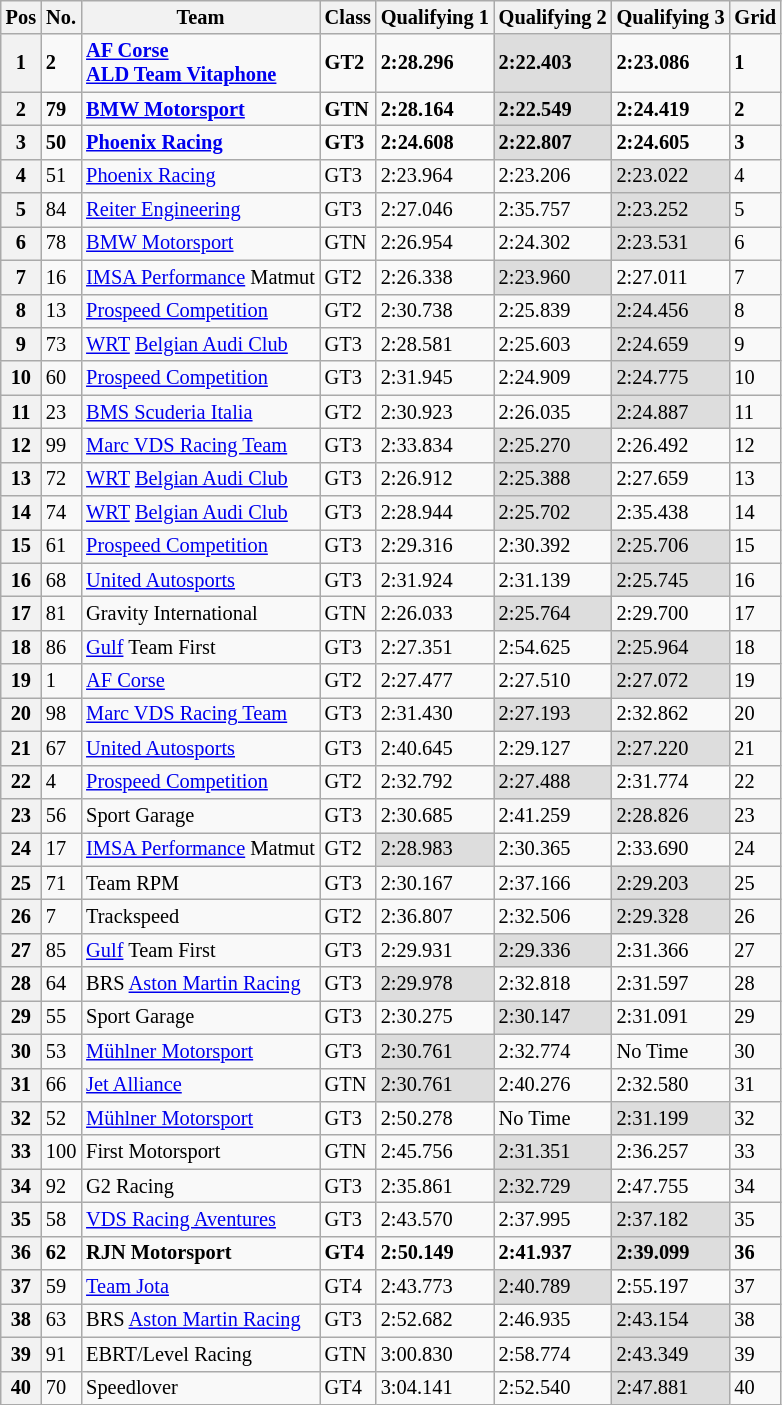<table class="wikitable" style="font-size: 85%;">
<tr>
<th>Pos</th>
<th>No.</th>
<th>Team</th>
<th>Class</th>
<th>Qualifying 1</th>
<th>Qualifying 2</th>
<th>Qualifying 3</th>
<th>Grid</th>
</tr>
<tr style="font-weight:bold">
<th>1</th>
<td>2</td>
<td><a href='#'>AF Corse</a><br><a href='#'>ALD Team Vitaphone</a></td>
<td>GT2</td>
<td>2:28.296</td>
<td style="background:#DDDDDD;">2:22.403</td>
<td>2:23.086</td>
<td>1</td>
</tr>
<tr style="font-weight:bold">
<th>2</th>
<td>79</td>
<td><a href='#'>BMW Motorsport</a></td>
<td>GTN</td>
<td>2:28.164</td>
<td style="background:#DDDDDD;">2:22.549</td>
<td>2:24.419</td>
<td>2</td>
</tr>
<tr style="font-weight:bold">
<th>3</th>
<td>50</td>
<td><a href='#'>Phoenix Racing</a></td>
<td>GT3</td>
<td>2:24.608</td>
<td style="background:#DDDDDD;">2:22.807</td>
<td>2:24.605</td>
<td>3</td>
</tr>
<tr>
<th>4</th>
<td>51</td>
<td><a href='#'>Phoenix Racing</a></td>
<td>GT3</td>
<td>2:23.964</td>
<td>2:23.206</td>
<td style="background:#DDDDDD;">2:23.022</td>
<td>4</td>
</tr>
<tr>
<th>5</th>
<td>84</td>
<td><a href='#'>Reiter Engineering</a></td>
<td>GT3</td>
<td>2:27.046</td>
<td>2:35.757</td>
<td style="background:#DDDDDD;">2:23.252</td>
<td>5</td>
</tr>
<tr>
<th>6</th>
<td>78</td>
<td><a href='#'>BMW Motorsport</a></td>
<td>GTN</td>
<td>2:26.954</td>
<td>2:24.302</td>
<td style="background:#DDDDDD;">2:23.531</td>
<td>6</td>
</tr>
<tr>
<th>7</th>
<td>16</td>
<td><a href='#'>IMSA Performance</a> Matmut</td>
<td>GT2</td>
<td>2:26.338</td>
<td style="background:#DDDDDD;">2:23.960</td>
<td>2:27.011</td>
<td>7</td>
</tr>
<tr>
<th>8</th>
<td>13</td>
<td><a href='#'>Prospeed Competition</a></td>
<td>GT2</td>
<td>2:30.738</td>
<td>2:25.839</td>
<td style="background:#DDDDDD;">2:24.456</td>
<td>8</td>
</tr>
<tr>
<th>9</th>
<td>73</td>
<td><a href='#'>WRT</a> <a href='#'>Belgian Audi Club</a></td>
<td>GT3</td>
<td>2:28.581</td>
<td>2:25.603</td>
<td style="background:#DDDDDD;">2:24.659</td>
<td>9</td>
</tr>
<tr>
<th>10</th>
<td>60</td>
<td><a href='#'>Prospeed Competition</a></td>
<td>GT3</td>
<td>2:31.945</td>
<td>2:24.909</td>
<td style="background:#DDDDDD;">2:24.775</td>
<td>10</td>
</tr>
<tr>
<th>11</th>
<td>23</td>
<td><a href='#'>BMS Scuderia Italia</a></td>
<td>GT2</td>
<td>2:30.923</td>
<td>2:26.035</td>
<td style="background:#DDDDDD;">2:24.887</td>
<td>11</td>
</tr>
<tr>
<th>12</th>
<td>99</td>
<td><a href='#'>Marc VDS Racing Team</a></td>
<td>GT3</td>
<td>2:33.834</td>
<td style="background:#DDDDDD;">2:25.270</td>
<td>2:26.492</td>
<td>12</td>
</tr>
<tr>
<th>13</th>
<td>72</td>
<td><a href='#'>WRT</a> <a href='#'>Belgian Audi Club</a></td>
<td>GT3</td>
<td>2:26.912</td>
<td style="background:#DDDDDD;">2:25.388</td>
<td>2:27.659</td>
<td>13</td>
</tr>
<tr>
<th>14</th>
<td>74</td>
<td><a href='#'>WRT</a> <a href='#'>Belgian Audi Club</a></td>
<td>GT3</td>
<td>2:28.944</td>
<td style="background:#DDDDDD;">2:25.702</td>
<td>2:35.438</td>
<td>14</td>
</tr>
<tr>
<th>15</th>
<td>61</td>
<td><a href='#'>Prospeed Competition</a></td>
<td>GT3</td>
<td>2:29.316</td>
<td>2:30.392</td>
<td style="background:#DDDDDD;">2:25.706</td>
<td>15</td>
</tr>
<tr>
<th>16</th>
<td>68</td>
<td><a href='#'>United Autosports</a></td>
<td>GT3</td>
<td>2:31.924</td>
<td>2:31.139</td>
<td style="background:#DDDDDD;">2:25.745</td>
<td>16</td>
</tr>
<tr>
<th>17</th>
<td>81</td>
<td>Gravity International</td>
<td>GTN</td>
<td>2:26.033</td>
<td style="background:#DDDDDD;">2:25.764</td>
<td>2:29.700</td>
<td>17</td>
</tr>
<tr>
<th>18</th>
<td>86</td>
<td><a href='#'>Gulf</a> Team First</td>
<td>GT3</td>
<td>2:27.351</td>
<td>2:54.625</td>
<td style="background:#DDDDDD;">2:25.964</td>
<td>18</td>
</tr>
<tr>
<th>19</th>
<td>1</td>
<td><a href='#'>AF Corse</a></td>
<td>GT2</td>
<td>2:27.477</td>
<td>2:27.510</td>
<td style="background:#DDDDDD;">2:27.072</td>
<td>19</td>
</tr>
<tr>
<th>20</th>
<td>98</td>
<td><a href='#'>Marc VDS Racing Team</a></td>
<td>GT3</td>
<td>2:31.430</td>
<td style="background:#DDDDDD;">2:27.193</td>
<td>2:32.862</td>
<td>20</td>
</tr>
<tr>
<th>21</th>
<td>67</td>
<td><a href='#'>United Autosports</a></td>
<td>GT3</td>
<td>2:40.645</td>
<td>2:29.127</td>
<td style="background:#DDDDDD;">2:27.220</td>
<td>21</td>
</tr>
<tr>
<th>22</th>
<td>4</td>
<td><a href='#'>Prospeed Competition</a></td>
<td>GT2</td>
<td>2:32.792</td>
<td style="background:#DDDDDD;">2:27.488</td>
<td>2:31.774</td>
<td>22</td>
</tr>
<tr>
<th>23</th>
<td>56</td>
<td>Sport Garage</td>
<td>GT3</td>
<td>2:30.685</td>
<td>2:41.259</td>
<td style="background:#DDDDDD;">2:28.826</td>
<td>23</td>
</tr>
<tr>
<th>24</th>
<td>17</td>
<td><a href='#'>IMSA Performance</a> Matmut</td>
<td>GT2</td>
<td style="background:#DDDDDD;">2:28.983</td>
<td>2:30.365</td>
<td>2:33.690</td>
<td>24</td>
</tr>
<tr>
<th>25</th>
<td>71</td>
<td>Team RPM</td>
<td>GT3</td>
<td>2:30.167</td>
<td>2:37.166</td>
<td style="background:#DDDDDD;">2:29.203</td>
<td>25</td>
</tr>
<tr>
<th>26</th>
<td>7</td>
<td>Trackspeed</td>
<td>GT2</td>
<td>2:36.807</td>
<td>2:32.506</td>
<td style="background:#DDDDDD;">2:29.328</td>
<td>26</td>
</tr>
<tr>
<th>27</th>
<td>85</td>
<td><a href='#'>Gulf</a> Team First</td>
<td>GT3</td>
<td>2:29.931</td>
<td style="background:#DDDDDD;">2:29.336</td>
<td>2:31.366</td>
<td>27</td>
</tr>
<tr>
<th>28</th>
<td>64</td>
<td>BRS <a href='#'>Aston Martin Racing</a></td>
<td>GT3</td>
<td style="background:#DDDDDD;">2:29.978</td>
<td>2:32.818</td>
<td>2:31.597</td>
<td>28</td>
</tr>
<tr>
<th>29</th>
<td>55</td>
<td>Sport Garage</td>
<td>GT3</td>
<td>2:30.275</td>
<td style="background:#DDDDDD;">2:30.147</td>
<td>2:31.091</td>
<td>29</td>
</tr>
<tr>
<th>30</th>
<td>53</td>
<td><a href='#'>Mühlner Motorsport</a></td>
<td>GT3</td>
<td style="background:#DDDDDD;">2:30.761</td>
<td>2:32.774</td>
<td>No Time</td>
<td>30</td>
</tr>
<tr>
<th>31</th>
<td>66</td>
<td><a href='#'>Jet Alliance</a></td>
<td>GTN</td>
<td style="background:#DDDDDD;">2:30.761</td>
<td>2:40.276</td>
<td>2:32.580</td>
<td>31</td>
</tr>
<tr>
<th>32</th>
<td>52</td>
<td><a href='#'>Mühlner Motorsport</a></td>
<td>GT3</td>
<td>2:50.278</td>
<td>No Time</td>
<td style="background:#DDDDDD;">2:31.199</td>
<td>32</td>
</tr>
<tr>
<th>33</th>
<td>100</td>
<td>First Motorsport</td>
<td>GTN</td>
<td>2:45.756</td>
<td style="background:#DDDDDD;">2:31.351</td>
<td>2:36.257</td>
<td>33</td>
</tr>
<tr>
<th>34</th>
<td>92</td>
<td>G2 Racing</td>
<td>GT3</td>
<td>2:35.861</td>
<td style="background:#DDDDDD;">2:32.729</td>
<td>2:47.755</td>
<td>34</td>
</tr>
<tr>
<th>35</th>
<td>58</td>
<td><a href='#'>VDS Racing Aventures</a></td>
<td>GT3</td>
<td>2:43.570</td>
<td>2:37.995</td>
<td style="background:#DDDDDD;">2:37.182</td>
<td>35</td>
</tr>
<tr style="font-weight:bold">
<th>36</th>
<td>62</td>
<td>RJN Motorsport</td>
<td>GT4</td>
<td>2:50.149</td>
<td>2:41.937</td>
<td style="background:#DDDDDD;">2:39.099</td>
<td>36</td>
</tr>
<tr>
<th>37</th>
<td>59</td>
<td><a href='#'>Team Jota</a></td>
<td>GT4</td>
<td>2:43.773</td>
<td style="background:#DDDDDD;">2:40.789</td>
<td>2:55.197</td>
<td>37</td>
</tr>
<tr>
<th>38</th>
<td>63</td>
<td>BRS <a href='#'>Aston Martin Racing</a></td>
<td>GT3</td>
<td>2:52.682</td>
<td>2:46.935</td>
<td style="background:#DDDDDD;">2:43.154</td>
<td>38</td>
</tr>
<tr>
<th>39</th>
<td>91</td>
<td>EBRT/Level Racing</td>
<td>GTN</td>
<td>3:00.830</td>
<td>2:58.774</td>
<td style="background:#DDDDDD;">2:43.349</td>
<td>39</td>
</tr>
<tr>
<th>40</th>
<td>70</td>
<td>Speedlover</td>
<td>GT4</td>
<td>3:04.141</td>
<td>2:52.540</td>
<td style="background:#DDDDDD;">2:47.881</td>
<td>40</td>
</tr>
</table>
